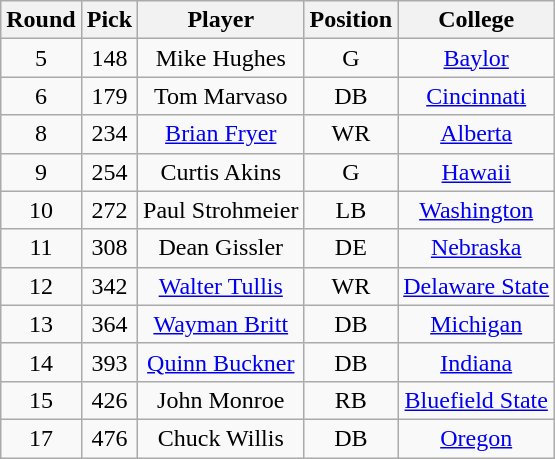<table class="wikitable sortable sortable"  style="text-align:center;">
<tr>
<th>Round</th>
<th>Pick</th>
<th>Player</th>
<th>Position</th>
<th>College</th>
</tr>
<tr>
<td>5</td>
<td>148</td>
<td>Mike Hughes</td>
<td>G</td>
<td><a href='#'>Baylor</a></td>
</tr>
<tr>
<td>6</td>
<td>179</td>
<td>Tom Marvaso</td>
<td>DB</td>
<td><a href='#'>Cincinnati</a></td>
</tr>
<tr>
<td>8</td>
<td>234</td>
<td><a href='#'>Brian Fryer</a></td>
<td>WR</td>
<td><a href='#'>Alberta</a></td>
</tr>
<tr>
<td>9</td>
<td>254</td>
<td>Curtis Akins</td>
<td>G</td>
<td><a href='#'>Hawaii</a></td>
</tr>
<tr>
<td>10</td>
<td>272</td>
<td>Paul Strohmeier</td>
<td>LB</td>
<td><a href='#'>Washington</a></td>
</tr>
<tr>
<td>11</td>
<td>308</td>
<td>Dean Gissler</td>
<td>DE</td>
<td><a href='#'>Nebraska</a></td>
</tr>
<tr>
<td>12</td>
<td>342</td>
<td><a href='#'>Walter Tullis</a></td>
<td>WR</td>
<td><a href='#'>Delaware State</a></td>
</tr>
<tr>
<td>13</td>
<td>364</td>
<td><a href='#'>Wayman Britt</a></td>
<td>DB</td>
<td><a href='#'>Michigan</a></td>
</tr>
<tr>
<td>14</td>
<td>393</td>
<td><a href='#'>Quinn Buckner</a></td>
<td>DB</td>
<td><a href='#'>Indiana</a></td>
</tr>
<tr>
<td>15</td>
<td>426</td>
<td>John Monroe</td>
<td>RB</td>
<td><a href='#'>Bluefield State</a></td>
</tr>
<tr>
<td>17</td>
<td>476</td>
<td>Chuck Willis</td>
<td>DB</td>
<td><a href='#'>Oregon</a></td>
</tr>
</table>
